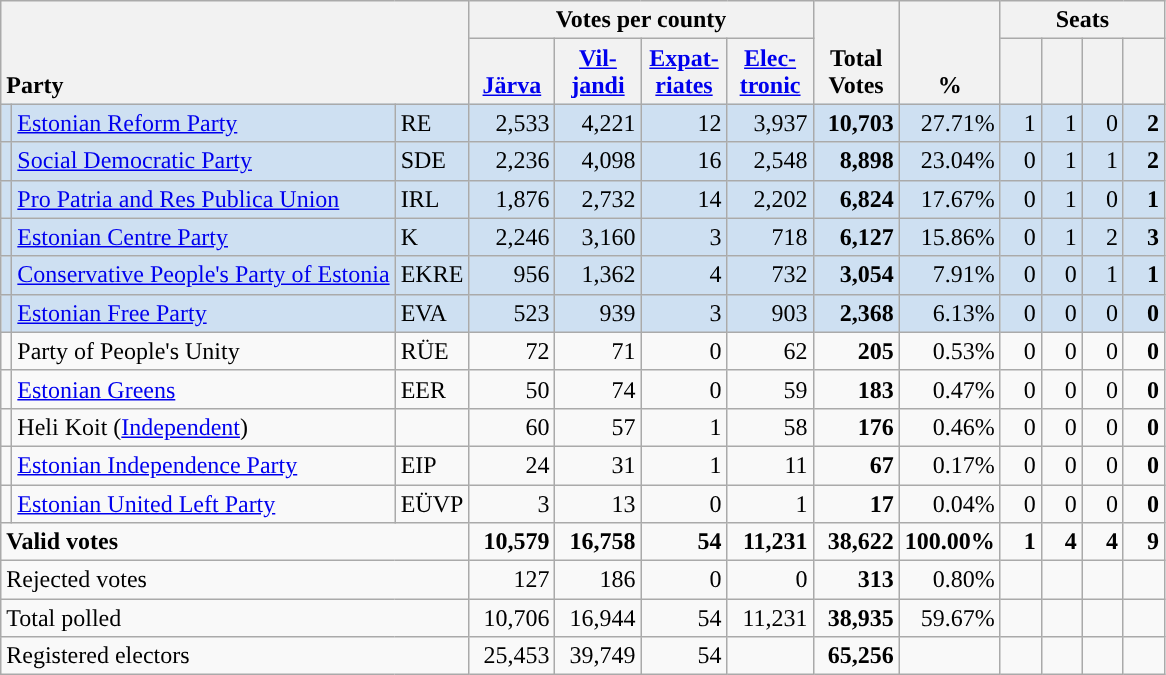<table class="wikitable" border="1" style="text-align:right;">
<tr>
<th style="text-align:left;" valign=bottom rowspan=2 colspan=3>Party</th>
<th colspan=4>Votes per county</th>
<th align=center valign=bottom rowspan=2 width="50">Total Votes</th>
<th align=center valign=bottom rowspan=2 width="50">%</th>
<th colspan=4>Seats</th>
</tr>
<tr>
<th align=center valign=bottom width="50"><a href='#'>Järva</a></th>
<th align=center valign=bottom width="50"><a href='#'>Vil- jandi</a></th>
<th align=center valign=bottom width="50"><a href='#'>Expat- riates</a></th>
<th align=center valign=bottom width="50"><a href='#'>Elec- tronic</a></th>
<th align=center valign=bottom width="20"><small></small></th>
<th align=center valign=bottom width="20"><small></small></th>
<th align=center valign=bottom width="20"><small></small></th>
<th align=center valign=bottom width="20"><small></small></th>
</tr>
<tr style="background:#CEE0F2;">
<td style="background:"></td>
<td align=left><a href='#'>Estonian Reform Party</a></td>
<td align=left>RE</td>
<td>2,533</td>
<td>4,221</td>
<td>12</td>
<td>3,937</td>
<td><strong>10,703</strong></td>
<td>27.71%</td>
<td>1</td>
<td>1</td>
<td>0</td>
<td><strong>2</strong></td>
</tr>
<tr style="background:#CEE0F2;">
<td style="background:"></td>
<td align=left><a href='#'>Social Democratic Party</a></td>
<td align=left>SDE</td>
<td>2,236</td>
<td>4,098</td>
<td>16</td>
<td>2,548</td>
<td><strong>8,898</strong></td>
<td>23.04%</td>
<td>0</td>
<td>1</td>
<td>1</td>
<td><strong>2</strong></td>
</tr>
<tr style="background:#CEE0F2;">
<td style="background:"></td>
<td align=left><a href='#'>Pro Patria and Res Publica Union</a></td>
<td align=left>IRL</td>
<td>1,876</td>
<td>2,732</td>
<td>14</td>
<td>2,202</td>
<td><strong>6,824</strong></td>
<td>17.67%</td>
<td>0</td>
<td>1</td>
<td>0</td>
<td><strong>1</strong></td>
</tr>
<tr style="background:#CEE0F2;">
<td style="background:"></td>
<td align=left><a href='#'>Estonian Centre Party</a></td>
<td align=left>K</td>
<td>2,246</td>
<td>3,160</td>
<td>3</td>
<td>718</td>
<td><strong>6,127</strong></td>
<td>15.86%</td>
<td>0</td>
<td>1</td>
<td>2</td>
<td><strong>3</strong></td>
</tr>
<tr style="background:#CEE0F2;">
<td style="background:"></td>
<td align=left><a href='#'>Conservative People's Party of Estonia</a></td>
<td align=left>EKRE</td>
<td>956</td>
<td>1,362</td>
<td>4</td>
<td>732</td>
<td><strong>3,054</strong></td>
<td>7.91%</td>
<td>0</td>
<td>0</td>
<td>1</td>
<td><strong>1</strong></td>
</tr>
<tr style="background:#CEE0F2;">
<td style="background:"></td>
<td align=left><a href='#'>Estonian Free Party</a></td>
<td align=left>EVA</td>
<td>523</td>
<td>939</td>
<td>3</td>
<td>903</td>
<td><strong>2,368</strong></td>
<td>6.13%</td>
<td>0</td>
<td>0</td>
<td>0</td>
<td><strong>0</strong></td>
</tr>
<tr>
<td></td>
<td align=left>Party of People's Unity</td>
<td align=left>RÜE</td>
<td>72</td>
<td>71</td>
<td>0</td>
<td>62</td>
<td><strong>205</strong></td>
<td>0.53%</td>
<td>0</td>
<td>0</td>
<td>0</td>
<td><strong>0</strong></td>
</tr>
<tr>
<td style="background:"></td>
<td align=left><a href='#'>Estonian Greens</a></td>
<td align=left>EER</td>
<td>50</td>
<td>74</td>
<td>0</td>
<td>59</td>
<td><strong>183</strong></td>
<td>0.47%</td>
<td>0</td>
<td>0</td>
<td>0</td>
<td><strong>0</strong></td>
</tr>
<tr>
<td style="background:"></td>
<td align=left>Heli Koit (<a href='#'>Independent</a>)</td>
<td></td>
<td>60</td>
<td>57</td>
<td>1</td>
<td>58</td>
<td><strong>176</strong></td>
<td>0.46%</td>
<td>0</td>
<td>0</td>
<td>0</td>
<td><strong>0</strong></td>
</tr>
<tr>
<td style="background:"></td>
<td align=left><a href='#'>Estonian Independence Party</a></td>
<td align=left>EIP</td>
<td>24</td>
<td>31</td>
<td>1</td>
<td>11</td>
<td><strong>67</strong></td>
<td>0.17%</td>
<td>0</td>
<td>0</td>
<td>0</td>
<td><strong>0</strong></td>
</tr>
<tr>
<td style="background:"></td>
<td align=left><a href='#'>Estonian United Left Party</a></td>
<td align=left>EÜVP</td>
<td>3</td>
<td>13</td>
<td>0</td>
<td>1</td>
<td><strong>17</strong></td>
<td>0.04%</td>
<td>0</td>
<td>0</td>
<td>0</td>
<td><strong>0</strong></td>
</tr>
<tr style="font-weight:bold">
<td align=left colspan=3>Valid votes</td>
<td>10,579</td>
<td>16,758</td>
<td>54</td>
<td>11,231</td>
<td>38,622</td>
<td>100.00%</td>
<td>1</td>
<td>4</td>
<td>4</td>
<td>9</td>
</tr>
<tr>
<td align=left colspan=3>Rejected votes</td>
<td>127</td>
<td>186</td>
<td>0</td>
<td>0</td>
<td><strong>313</strong></td>
<td>0.80%</td>
<td></td>
<td></td>
<td></td>
<td></td>
</tr>
<tr>
<td align=left colspan=3>Total polled</td>
<td>10,706</td>
<td>16,944</td>
<td>54</td>
<td>11,231</td>
<td><strong>38,935</strong></td>
<td>59.67%</td>
<td></td>
<td></td>
<td></td>
<td></td>
</tr>
<tr>
<td align=left colspan=3>Registered electors</td>
<td>25,453</td>
<td>39,749</td>
<td>54</td>
<td></td>
<td><strong>65,256</strong></td>
<td></td>
<td></td>
<td></td>
<td></td>
<td></td>
</tr>
</table>
